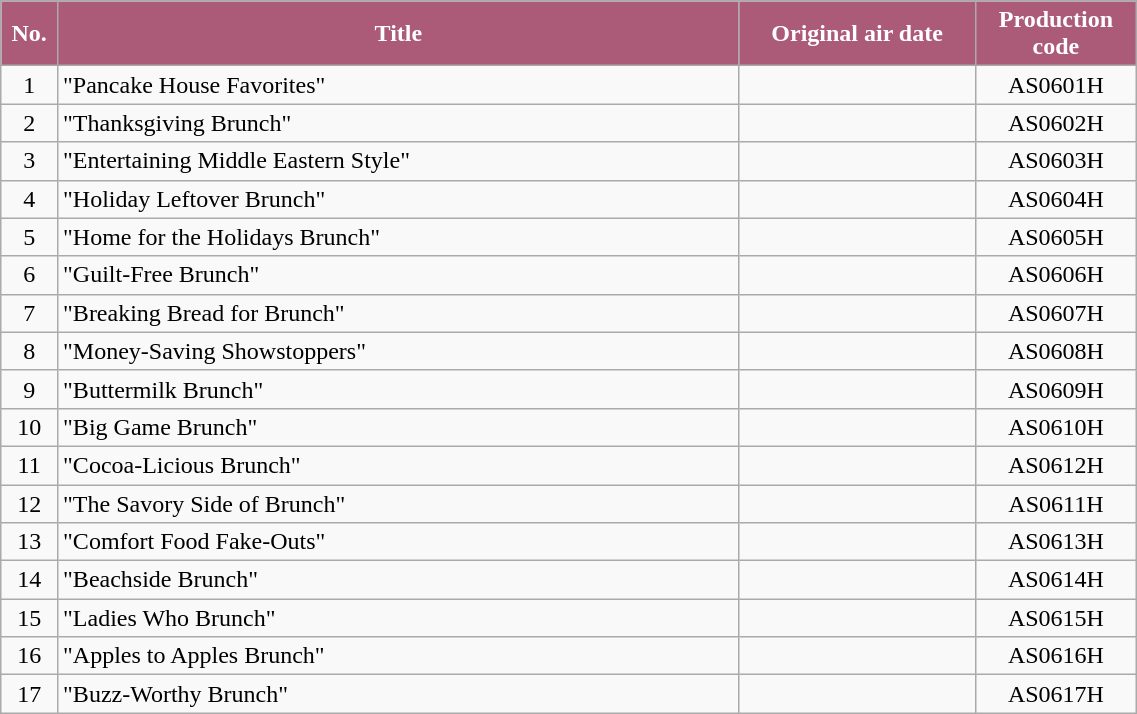<table class="wikitable plainrowheaders" style="width:60%;">
<tr>
<th style="background-color: #ab5b78; color: #FFFFFF;" width=5%>No.</th>
<th style="background-color: #ab5b78; color: #FFFFFF;" width=60%>Title</th>
<th style="background-color: #ab5b78; color: #FFFFFF;">Original air date</th>
<th style="background-color: #ab5b78; color: #FFFFFF;">Production<br>code</th>
</tr>
<tr>
<td align=center>1</td>
<td>"Pancake House Favorites"</td>
<td align=center></td>
<td align=center>AS0601H</td>
</tr>
<tr>
<td align=center>2</td>
<td>"Thanksgiving Brunch"</td>
<td align=center></td>
<td align=center>AS0602H</td>
</tr>
<tr>
<td align=center>3</td>
<td>"Entertaining Middle Eastern Style"</td>
<td align=center></td>
<td align=center>AS0603H</td>
</tr>
<tr>
<td align=center>4</td>
<td>"Holiday Leftover Brunch"</td>
<td align=center></td>
<td align=center>AS0604H</td>
</tr>
<tr>
<td align=center>5</td>
<td>"Home for the Holidays Brunch"</td>
<td align=center></td>
<td align=center>AS0605H</td>
</tr>
<tr>
<td align=center>6</td>
<td>"Guilt-Free Brunch"</td>
<td align=center></td>
<td align=center>AS0606H</td>
</tr>
<tr>
<td align=center>7</td>
<td>"Breaking Bread for Brunch"</td>
<td align=center></td>
<td align=center>AS0607H</td>
</tr>
<tr>
<td align=center>8</td>
<td>"Money-Saving Showstoppers"</td>
<td align=center></td>
<td align=center>AS0608H</td>
</tr>
<tr>
<td align=center>9</td>
<td>"Buttermilk Brunch"</td>
<td align=center></td>
<td align=center>AS0609H</td>
</tr>
<tr>
<td align=center>10</td>
<td>"Big Game Brunch"</td>
<td align=center></td>
<td align=center>AS0610H</td>
</tr>
<tr>
<td align=center>11</td>
<td>"Cocoa-Licious Brunch"</td>
<td align=center></td>
<td align=center>AS0612H</td>
</tr>
<tr>
<td align=center>12</td>
<td>"The Savory Side of Brunch"</td>
<td align=center></td>
<td align=center>AS0611H</td>
</tr>
<tr>
<td align=center>13</td>
<td>"Comfort Food Fake-Outs"</td>
<td align=center></td>
<td align=center>AS0613H</td>
</tr>
<tr>
<td align=center>14</td>
<td>"Beachside Brunch"</td>
<td align=center></td>
<td align=center>AS0614H</td>
</tr>
<tr>
<td align=center>15</td>
<td>"Ladies Who Brunch"</td>
<td align=center></td>
<td align=center>AS0615H</td>
</tr>
<tr>
<td align=center>16</td>
<td>"Apples to Apples Brunch"</td>
<td align=center></td>
<td align=center>AS0616H</td>
</tr>
<tr>
<td align=center>17</td>
<td>"Buzz-Worthy Brunch"</td>
<td align=center></td>
<td align=center>AS0617H</td>
</tr>
</table>
